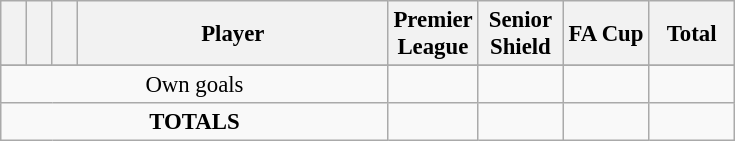<table class="wikitable sortable" style="font-size: 95%; text-align: center;">
<tr>
<th width=10></th>
<th width=10></th>
<th width=10></th>
<th width=200>Player</th>
<th width=50>Premier League</th>
<th width=50>Senior Shield</th>
<th width=50>FA Cup</th>
<th width=50>Total</th>
</tr>
<tr>
</tr>
<tr class="sortbottom">
<td colspan="4">Own goals</td>
<td></td>
<td></td>
<td></td>
<td></td>
</tr>
<tr class="sortbottom">
<td colspan=4><strong>TOTALS</strong></td>
<td></td>
<td></td>
<td></td>
<td></td>
</tr>
</table>
